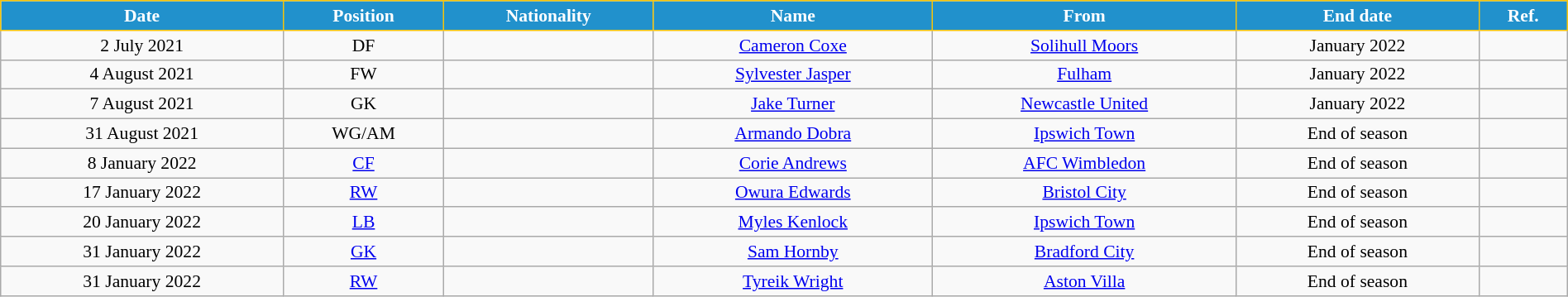<table class="wikitable" style="text-align:center; font-size:90%; width:100%;">
<tr>
<th style="background:#2191CC; color:white; border:1px solid #F7C408; text-align:center;">Date</th>
<th style="background:#2191CC; color:white; border:1px solid #F7C408; text-align:center;">Position</th>
<th style="background:#2191CC; color:white; border:1px solid #F7C408; text-align:center;">Nationality</th>
<th style="background:#2191CC; color:white; border:1px solid #F7C408; text-align:center;">Name</th>
<th style="background:#2191CC; color:white; border:1px solid #F7C408; text-align:center;">From</th>
<th style="background:#2191CC; color:white; border:1px solid #F7C408; text-align:center;">End date</th>
<th style="background:#2191CC; color:white; border:1px solid #F7C408; text-align:center;">Ref.</th>
</tr>
<tr>
<td>2 July 2021</td>
<td>DF</td>
<td></td>
<td><a href='#'>Cameron Coxe</a></td>
<td> <a href='#'>Solihull Moors</a></td>
<td>January 2022</td>
<td></td>
</tr>
<tr>
<td>4 August 2021</td>
<td>FW</td>
<td></td>
<td><a href='#'>Sylvester Jasper</a></td>
<td> <a href='#'>Fulham</a></td>
<td>January 2022</td>
<td></td>
</tr>
<tr>
<td>7 August 2021</td>
<td>GK</td>
<td></td>
<td><a href='#'>Jake Turner</a></td>
<td> <a href='#'>Newcastle United</a></td>
<td>January 2022</td>
<td></td>
</tr>
<tr>
<td>31 August 2021</td>
<td>WG/AM</td>
<td></td>
<td><a href='#'>Armando Dobra</a></td>
<td> <a href='#'>Ipswich Town</a></td>
<td>End of season</td>
<td></td>
</tr>
<tr>
<td>8 January 2022</td>
<td><a href='#'>CF</a></td>
<td></td>
<td><a href='#'>Corie Andrews</a></td>
<td> <a href='#'>AFC Wimbledon</a></td>
<td>End of season</td>
<td></td>
</tr>
<tr>
<td>17 January 2022</td>
<td><a href='#'>RW</a></td>
<td></td>
<td><a href='#'>Owura Edwards</a></td>
<td> <a href='#'>Bristol City</a></td>
<td>End of season</td>
<td></td>
</tr>
<tr>
<td>20 January 2022</td>
<td><a href='#'>LB</a></td>
<td></td>
<td><a href='#'>Myles Kenlock</a></td>
<td> <a href='#'>Ipswich Town</a></td>
<td>End of season</td>
<td></td>
</tr>
<tr>
<td>31 January 2022</td>
<td><a href='#'>GK</a></td>
<td></td>
<td><a href='#'>Sam Hornby</a></td>
<td> <a href='#'>Bradford City</a></td>
<td>End of season</td>
<td></td>
</tr>
<tr>
<td>31 January 2022</td>
<td><a href='#'>RW</a></td>
<td></td>
<td><a href='#'>Tyreik Wright</a></td>
<td> <a href='#'>Aston Villa</a></td>
<td>End of season</td>
<td></td>
</tr>
</table>
